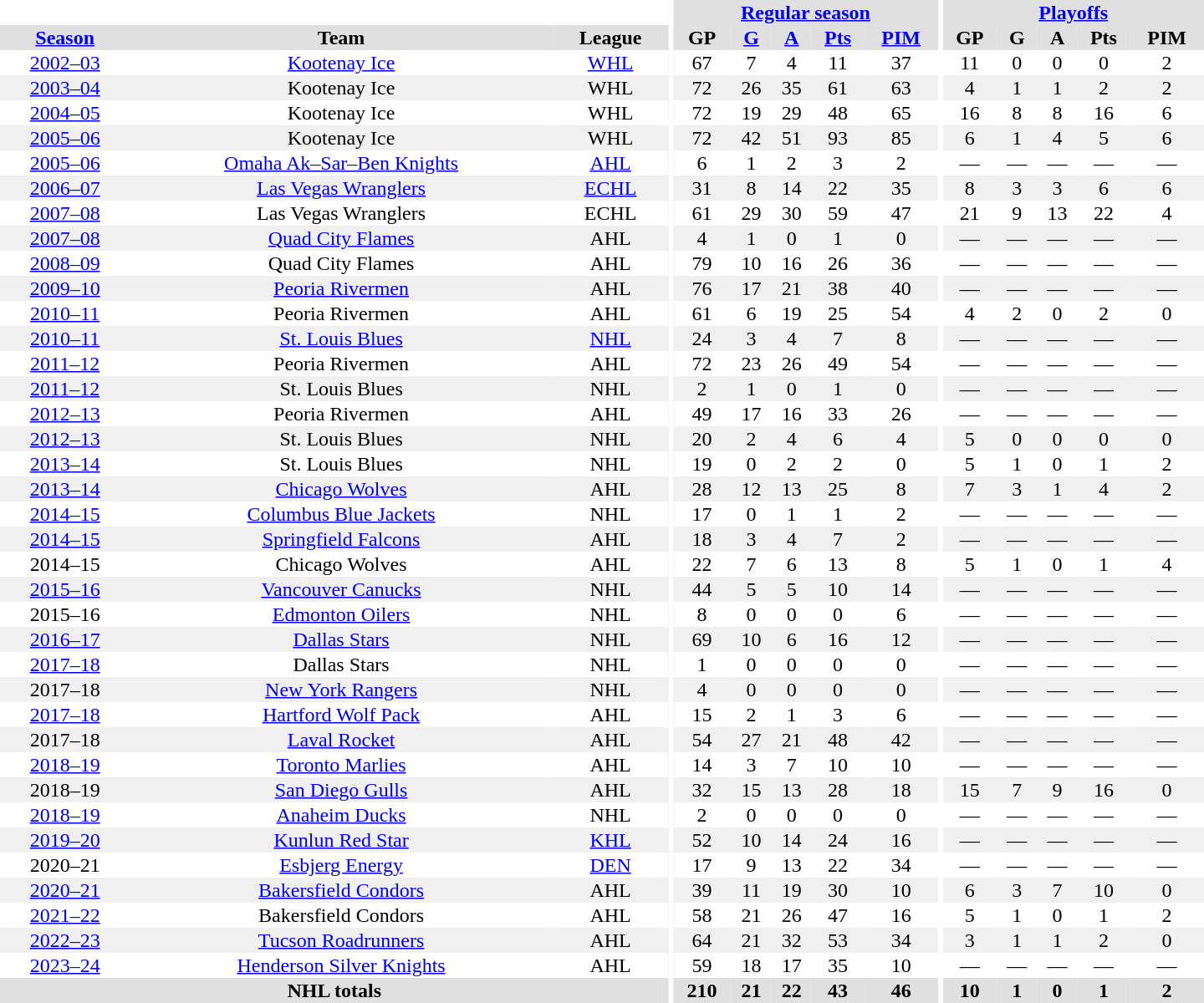<table border="0" cellpadding="1" cellspacing="0" style="text-align:center; width:60em">
<tr bgcolor="#e0e0e0">
<th colspan="3" bgcolor="#ffffff"></th>
<th rowspan="99" bgcolor="#ffffff"></th>
<th colspan="5"><a href='#'>Regular season</a></th>
<th rowspan="99" bgcolor="#ffffff"></th>
<th colspan="5"><a href='#'>Playoffs</a></th>
</tr>
<tr bgcolor="#e0e0e0">
<th><a href='#'>Season</a></th>
<th>Team</th>
<th>League</th>
<th>GP</th>
<th><a href='#'>G</a></th>
<th><a href='#'>A</a></th>
<th><a href='#'>Pts</a></th>
<th><a href='#'>PIM</a></th>
<th>GP</th>
<th>G</th>
<th>A</th>
<th>Pts</th>
<th>PIM</th>
</tr>
<tr>
<td><a href='#'>2002–03</a></td>
<td><a href='#'>Kootenay Ice</a></td>
<td><a href='#'>WHL</a></td>
<td>67</td>
<td>7</td>
<td>4</td>
<td>11</td>
<td>37</td>
<td>11</td>
<td>0</td>
<td>0</td>
<td>0</td>
<td>2</td>
</tr>
<tr bgcolor="#f0f0f0">
<td><a href='#'>2003–04</a></td>
<td>Kootenay Ice</td>
<td>WHL</td>
<td>72</td>
<td>26</td>
<td>35</td>
<td>61</td>
<td>63</td>
<td>4</td>
<td>1</td>
<td>1</td>
<td>2</td>
<td>2</td>
</tr>
<tr>
<td><a href='#'>2004–05</a></td>
<td>Kootenay Ice</td>
<td>WHL</td>
<td>72</td>
<td>19</td>
<td>29</td>
<td>48</td>
<td>65</td>
<td>16</td>
<td>8</td>
<td>8</td>
<td>16</td>
<td>6</td>
</tr>
<tr bgcolor="#f0f0f0">
<td><a href='#'>2005–06</a></td>
<td>Kootenay Ice</td>
<td>WHL</td>
<td>72</td>
<td>42</td>
<td>51</td>
<td>93</td>
<td>85</td>
<td>6</td>
<td>1</td>
<td>4</td>
<td>5</td>
<td>6</td>
</tr>
<tr>
<td><a href='#'>2005–06</a></td>
<td><a href='#'>Omaha Ak–Sar–Ben Knights</a></td>
<td><a href='#'>AHL</a></td>
<td>6</td>
<td>1</td>
<td>2</td>
<td>3</td>
<td>2</td>
<td>—</td>
<td>—</td>
<td>—</td>
<td>—</td>
<td>—</td>
</tr>
<tr bgcolor="#f0f0f0">
<td><a href='#'>2006–07</a></td>
<td><a href='#'>Las Vegas Wranglers</a></td>
<td><a href='#'>ECHL</a></td>
<td>31</td>
<td>8</td>
<td>14</td>
<td>22</td>
<td>35</td>
<td>8</td>
<td>3</td>
<td>3</td>
<td>6</td>
<td>6</td>
</tr>
<tr>
<td><a href='#'>2007–08</a></td>
<td>Las Vegas Wranglers</td>
<td>ECHL</td>
<td>61</td>
<td>29</td>
<td>30</td>
<td>59</td>
<td>47</td>
<td>21</td>
<td>9</td>
<td>13</td>
<td>22</td>
<td>4</td>
</tr>
<tr bgcolor="#f0f0f0">
<td><a href='#'>2007–08</a></td>
<td><a href='#'>Quad City Flames</a></td>
<td>AHL</td>
<td>4</td>
<td>1</td>
<td>0</td>
<td>1</td>
<td>0</td>
<td>—</td>
<td>—</td>
<td>—</td>
<td>—</td>
<td>—</td>
</tr>
<tr>
<td><a href='#'>2008–09</a></td>
<td>Quad City Flames</td>
<td>AHL</td>
<td>79</td>
<td>10</td>
<td>16</td>
<td>26</td>
<td>36</td>
<td>—</td>
<td>—</td>
<td>—</td>
<td>—</td>
<td>—</td>
</tr>
<tr bgcolor="#f0f0f0">
<td><a href='#'>2009–10</a></td>
<td><a href='#'>Peoria Rivermen</a></td>
<td>AHL</td>
<td>76</td>
<td>17</td>
<td>21</td>
<td>38</td>
<td>40</td>
<td>—</td>
<td>—</td>
<td>—</td>
<td>—</td>
<td>—</td>
</tr>
<tr>
<td><a href='#'>2010–11</a></td>
<td>Peoria Rivermen</td>
<td>AHL</td>
<td>61</td>
<td>6</td>
<td>19</td>
<td>25</td>
<td>54</td>
<td>4</td>
<td>2</td>
<td>0</td>
<td>2</td>
<td>0</td>
</tr>
<tr bgcolor="#f0f0f0">
<td><a href='#'>2010–11</a></td>
<td><a href='#'>St. Louis Blues</a></td>
<td><a href='#'>NHL</a></td>
<td>24</td>
<td>3</td>
<td>4</td>
<td>7</td>
<td>8</td>
<td>—</td>
<td>—</td>
<td>—</td>
<td>—</td>
<td>—</td>
</tr>
<tr>
<td><a href='#'>2011–12</a></td>
<td>Peoria Rivermen</td>
<td>AHL</td>
<td>72</td>
<td>23</td>
<td>26</td>
<td>49</td>
<td>54</td>
<td>—</td>
<td>—</td>
<td>—</td>
<td>—</td>
<td>—</td>
</tr>
<tr bgcolor="#f0f0f0">
<td><a href='#'>2011–12</a></td>
<td>St. Louis Blues</td>
<td>NHL</td>
<td>2</td>
<td>1</td>
<td>0</td>
<td>1</td>
<td>0</td>
<td>—</td>
<td>—</td>
<td>—</td>
<td>—</td>
<td>—</td>
</tr>
<tr>
<td><a href='#'>2012–13</a></td>
<td>Peoria Rivermen</td>
<td>AHL</td>
<td>49</td>
<td>17</td>
<td>16</td>
<td>33</td>
<td>26</td>
<td>—</td>
<td>—</td>
<td>—</td>
<td>—</td>
<td>—</td>
</tr>
<tr bgcolor="#f0f0f0">
<td><a href='#'>2012–13</a></td>
<td>St. Louis Blues</td>
<td>NHL</td>
<td>20</td>
<td>2</td>
<td>4</td>
<td>6</td>
<td>4</td>
<td>5</td>
<td>0</td>
<td>0</td>
<td>0</td>
<td>0</td>
</tr>
<tr>
<td><a href='#'>2013–14</a></td>
<td>St. Louis Blues</td>
<td>NHL</td>
<td>19</td>
<td>0</td>
<td>2</td>
<td>2</td>
<td>0</td>
<td>5</td>
<td>1</td>
<td>0</td>
<td>1</td>
<td>2</td>
</tr>
<tr bgcolor="#f0f0f0">
<td><a href='#'>2013–14</a></td>
<td><a href='#'>Chicago Wolves</a></td>
<td>AHL</td>
<td>28</td>
<td>12</td>
<td>13</td>
<td>25</td>
<td>8</td>
<td>7</td>
<td>3</td>
<td>1</td>
<td>4</td>
<td>2</td>
</tr>
<tr>
<td><a href='#'>2014–15</a></td>
<td><a href='#'>Columbus Blue Jackets</a></td>
<td>NHL</td>
<td>17</td>
<td>0</td>
<td>1</td>
<td>1</td>
<td>2</td>
<td>—</td>
<td>—</td>
<td>—</td>
<td>—</td>
<td>—</td>
</tr>
<tr bgcolor="#f0f0f0">
<td><a href='#'>2014–15</a></td>
<td><a href='#'>Springfield Falcons</a></td>
<td>AHL</td>
<td>18</td>
<td>3</td>
<td>4</td>
<td>7</td>
<td>2</td>
<td>—</td>
<td>—</td>
<td>—</td>
<td>—</td>
<td>—</td>
</tr>
<tr>
<td>2014–15</td>
<td>Chicago Wolves</td>
<td>AHL</td>
<td>22</td>
<td>7</td>
<td>6</td>
<td>13</td>
<td>8</td>
<td>5</td>
<td>1</td>
<td>0</td>
<td>1</td>
<td>4</td>
</tr>
<tr bgcolor="#f0f0f0">
<td><a href='#'>2015–16</a></td>
<td><a href='#'>Vancouver Canucks</a></td>
<td>NHL</td>
<td>44</td>
<td>5</td>
<td>5</td>
<td>10</td>
<td>14</td>
<td>—</td>
<td>—</td>
<td>—</td>
<td>—</td>
<td>—</td>
</tr>
<tr>
<td>2015–16</td>
<td><a href='#'>Edmonton Oilers</a></td>
<td>NHL</td>
<td>8</td>
<td>0</td>
<td>0</td>
<td>0</td>
<td>6</td>
<td>—</td>
<td>—</td>
<td>—</td>
<td>—</td>
<td>—</td>
</tr>
<tr bgcolor="#f0f0f0">
<td><a href='#'>2016–17</a></td>
<td><a href='#'>Dallas Stars</a></td>
<td>NHL</td>
<td>69</td>
<td>10</td>
<td>6</td>
<td>16</td>
<td>12</td>
<td>—</td>
<td>—</td>
<td>—</td>
<td>—</td>
<td>—</td>
</tr>
<tr>
<td><a href='#'>2017–18</a></td>
<td>Dallas Stars</td>
<td>NHL</td>
<td>1</td>
<td>0</td>
<td>0</td>
<td>0</td>
<td>0</td>
<td>—</td>
<td>—</td>
<td>—</td>
<td>—</td>
<td>—</td>
</tr>
<tr bgcolor="#f0f0f0">
<td>2017–18</td>
<td><a href='#'>New York Rangers</a></td>
<td>NHL</td>
<td>4</td>
<td>0</td>
<td>0</td>
<td>0</td>
<td>0</td>
<td>—</td>
<td>—</td>
<td>—</td>
<td>—</td>
<td>—</td>
</tr>
<tr>
<td><a href='#'>2017–18</a></td>
<td><a href='#'>Hartford Wolf Pack</a></td>
<td>AHL</td>
<td>15</td>
<td>2</td>
<td>1</td>
<td>3</td>
<td>6</td>
<td>—</td>
<td>—</td>
<td>—</td>
<td>—</td>
<td>—</td>
</tr>
<tr bgcolor="#f0f0f0">
<td>2017–18</td>
<td><a href='#'>Laval Rocket</a></td>
<td>AHL</td>
<td>54</td>
<td>27</td>
<td>21</td>
<td>48</td>
<td>42</td>
<td>—</td>
<td>—</td>
<td>—</td>
<td>—</td>
<td>—</td>
</tr>
<tr>
<td><a href='#'>2018–19</a></td>
<td><a href='#'>Toronto Marlies</a></td>
<td>AHL</td>
<td>14</td>
<td>3</td>
<td>7</td>
<td>10</td>
<td>10</td>
<td>—</td>
<td>—</td>
<td>—</td>
<td>—</td>
<td>—</td>
</tr>
<tr bgcolor="#f0f0f0">
<td>2018–19</td>
<td><a href='#'>San Diego Gulls</a></td>
<td>AHL</td>
<td>32</td>
<td>15</td>
<td>13</td>
<td>28</td>
<td>18</td>
<td>15</td>
<td>7</td>
<td>9</td>
<td>16</td>
<td>0</td>
</tr>
<tr>
<td><a href='#'>2018–19</a></td>
<td><a href='#'>Anaheim Ducks</a></td>
<td>NHL</td>
<td>2</td>
<td>0</td>
<td>0</td>
<td>0</td>
<td>0</td>
<td>—</td>
<td>—</td>
<td>—</td>
<td>—</td>
<td>—</td>
</tr>
<tr bgcolor="#f0f0f0">
<td><a href='#'>2019–20</a></td>
<td><a href='#'>Kunlun Red Star</a></td>
<td><a href='#'>KHL</a></td>
<td>52</td>
<td>10</td>
<td>14</td>
<td>24</td>
<td>16</td>
<td>—</td>
<td>—</td>
<td>—</td>
<td>—</td>
<td>—</td>
</tr>
<tr>
<td>2020–21</td>
<td><a href='#'>Esbjerg Energy</a></td>
<td><a href='#'>DEN</a></td>
<td>17</td>
<td>9</td>
<td>13</td>
<td>22</td>
<td>34</td>
<td>—</td>
<td>—</td>
<td>—</td>
<td>—</td>
<td>—</td>
</tr>
<tr bgcolor="#f0f0f0">
<td><a href='#'>2020–21</a></td>
<td><a href='#'>Bakersfield Condors</a></td>
<td>AHL</td>
<td>39</td>
<td>11</td>
<td>19</td>
<td>30</td>
<td>10</td>
<td>6</td>
<td>3</td>
<td>7</td>
<td>10</td>
<td>0</td>
</tr>
<tr>
<td><a href='#'>2021–22</a></td>
<td>Bakersfield Condors</td>
<td>AHL</td>
<td>58</td>
<td>21</td>
<td>26</td>
<td>47</td>
<td>16</td>
<td>5</td>
<td>1</td>
<td>0</td>
<td>1</td>
<td>2</td>
</tr>
<tr bgcolor="#f0f0f0">
<td><a href='#'>2022–23</a></td>
<td><a href='#'>Tucson Roadrunners</a></td>
<td>AHL</td>
<td>64</td>
<td>21</td>
<td>32</td>
<td>53</td>
<td>34</td>
<td>3</td>
<td>1</td>
<td>1</td>
<td>2</td>
<td>0</td>
</tr>
<tr>
<td><a href='#'>2023–24</a></td>
<td><a href='#'>Henderson Silver Knights</a></td>
<td>AHL</td>
<td>59</td>
<td>18</td>
<td>17</td>
<td>35</td>
<td>10</td>
<td>—</td>
<td>—</td>
<td>—</td>
<td>—</td>
<td>—</td>
</tr>
<tr bgcolor="#e0e0e0">
<th colspan="3">NHL totals</th>
<th>210</th>
<th>21</th>
<th>22</th>
<th>43</th>
<th>46</th>
<th>10</th>
<th>1</th>
<th>0</th>
<th>1</th>
<th>2</th>
</tr>
</table>
